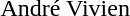<table>
<tr>
<td>André Vivien</td>
<td></td>
</tr>
</table>
